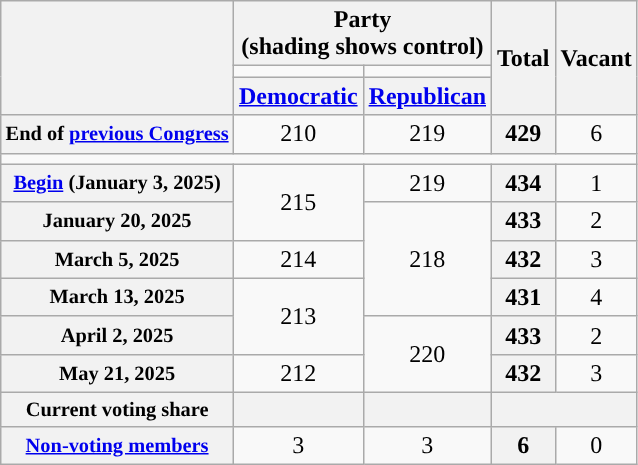<table class="wikitable" style="text-align:center">
<tr>
<th rowspan=3 scope="col"> </th>
<th colspan=2 scope="col">Party<div>(shading shows control)</div></th>
<th rowspan=3 scope="col">Total</th>
<th rowspan=3 scope="col">Vacant</th>
</tr>
<tr style="height:5px">
<td style="background-color:"></td>
<td style="background-color:"></td>
</tr>
<tr>
<th scope="col"><a href='#'>Democratic</a></th>
<th scope="col"><a href='#'>Republican</a></th>
</tr>
<tr>
<th scope="row" style="font-size:85%">End of <a href='#'>previous Congress</a></th>
<td>210</td>
<td>219</td>
<th>429</th>
<td>6</td>
</tr>
<tr>
<td colspan=5></td>
</tr>
<tr>
<th scope="row" style="font-size:85%"><a href='#'>Begin</a> (January 3, 2025)</th>
<td rowspan=2 style="text-align:center">215</td>
<td>219</td>
<th>434</th>
<td>1</td>
</tr>
<tr>
<th scope="row" style="font-size:85%">January 20, 2025</th>
<td rowspan=3 style="text-align:center" >218</td>
<th>433</th>
<td>2</td>
</tr>
<tr>
<th scope="row" style="font-size:85%">March 5, 2025</th>
<td>214</td>
<th>432</th>
<td>3</td>
</tr>
<tr>
<th scope="row" style="font-size:85%">March 13, 2025</th>
<td rowspan=2>213</td>
<th>431</th>
<td>4</td>
</tr>
<tr>
<th scope="row" style="font-size:85%">April 2, 2025</th>
<td rowspan=2 style="text-align:center" >220</td>
<th>433</th>
<td>2</td>
</tr>
<tr>
<th scope="row" style="font-size:85%">May 21, 2025</th>
<td>212</td>
<th>432</th>
<td>3</td>
</tr>
<tr>
<th scope="row" style="font-size:85%">Current voting share</th>
<th></th>
<th></th>
<th colspan=2></th>
</tr>
<tr>
<th style="font-size:85%"><a href='#'>Non-voting members</a></th>
<td>3</td>
<td>3</td>
<th>6</th>
<td>0</td>
</tr>
</table>
